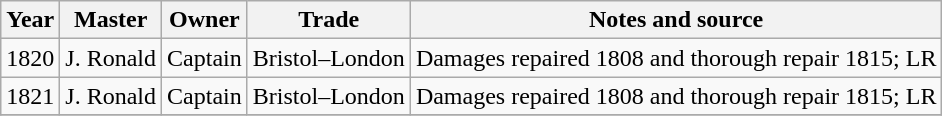<table class="sortable wikitable">
<tr>
<th>Year</th>
<th>Master</th>
<th>Owner</th>
<th>Trade</th>
<th>Notes and source</th>
</tr>
<tr>
<td>1820</td>
<td>J. Ronald</td>
<td>Captain</td>
<td>Bristol–London</td>
<td>Damages repaired 1808 and thorough repair 1815; LR</td>
</tr>
<tr>
<td>1821</td>
<td>J. Ronald</td>
<td>Captain</td>
<td>Bristol–London</td>
<td>Damages repaired 1808 and thorough repair 1815; LR</td>
</tr>
<tr>
</tr>
</table>
